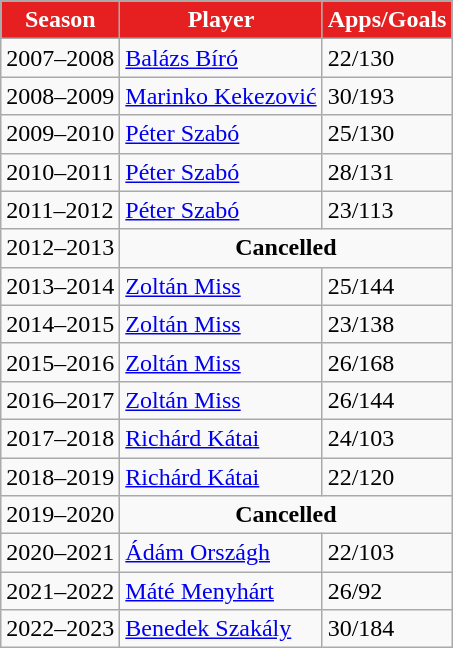<table class="wikitable">
<tr>
<th style="color:white; background:#E62020">Season</th>
<th style="color:white; background:#E62020">Player</th>
<th style="color:white; background:#E62020">Apps/Goals</th>
</tr>
<tr>
<td>2007–2008</td>
<td> <a href='#'>Balázs Bíró</a></td>
<td>22/130</td>
</tr>
<tr>
<td>2008–2009</td>
<td> <a href='#'>Marinko Kekezović</a></td>
<td>30/193</td>
</tr>
<tr>
<td>2009–2010</td>
<td><a href='#'>Péter Szabó</a></td>
<td>25/130</td>
</tr>
<tr>
<td>2010–2011</td>
<td><a href='#'>Péter Szabó</a></td>
<td>28/131</td>
</tr>
<tr>
<td>2011–2012</td>
<td><a href='#'>Péter Szabó</a></td>
<td>23/113</td>
</tr>
<tr>
<td>2012–2013</td>
<td colspan=2 align=center><strong>Cancelled</strong></td>
</tr>
<tr>
<td>2013–2014</td>
<td> <a href='#'>Zoltán Miss</a></td>
<td>25/144</td>
</tr>
<tr>
<td>2014–2015</td>
<td> <a href='#'>Zoltán Miss</a></td>
<td>23/138</td>
</tr>
<tr>
<td>2015–2016</td>
<td> <a href='#'>Zoltán Miss</a></td>
<td>26/168</td>
</tr>
<tr>
<td>2016–2017</td>
<td> <a href='#'>Zoltán Miss</a></td>
<td>26/144</td>
</tr>
<tr>
<td>2017–2018</td>
<td> <a href='#'>Richárd Kátai</a></td>
<td>24/103</td>
</tr>
<tr>
<td>2018–2019</td>
<td> <a href='#'>Richárd Kátai</a></td>
<td>22/120</td>
</tr>
<tr>
<td>2019–2020</td>
<td colspan=2 align=center><strong>Cancelled</strong></td>
</tr>
<tr>
<td>2020–2021</td>
<td> <a href='#'>Ádám Országh</a></td>
<td>22/103</td>
</tr>
<tr>
<td>2021–2022</td>
<td> <a href='#'>Máté Menyhárt</a></td>
<td>26/92</td>
</tr>
<tr>
<td>2022–2023</td>
<td> <a href='#'>Benedek Szakály</a></td>
<td>30/184</td>
</tr>
</table>
